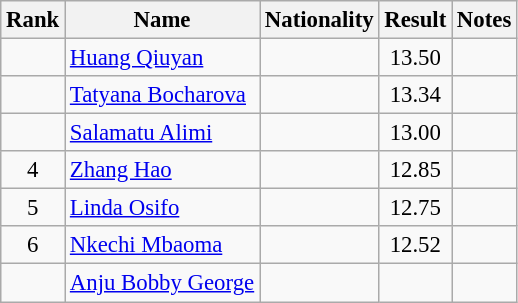<table class="wikitable sortable" style="text-align:center;font-size:95%">
<tr>
<th>Rank</th>
<th>Name</th>
<th>Nationality</th>
<th>Result</th>
<th>Notes</th>
</tr>
<tr>
<td></td>
<td align=left><a href='#'>Huang Qiuyan</a></td>
<td align=left></td>
<td>13.50</td>
<td></td>
</tr>
<tr>
<td></td>
<td align=left><a href='#'>Tatyana Bocharova</a></td>
<td align=left></td>
<td>13.34</td>
<td></td>
</tr>
<tr>
<td></td>
<td align=left><a href='#'>Salamatu Alimi</a></td>
<td align=left></td>
<td>13.00</td>
<td></td>
</tr>
<tr>
<td>4</td>
<td align=left><a href='#'>Zhang Hao</a></td>
<td align=left></td>
<td>12.85</td>
<td></td>
</tr>
<tr>
<td>5</td>
<td align=left><a href='#'>Linda Osifo</a></td>
<td align=left></td>
<td>12.75</td>
<td></td>
</tr>
<tr>
<td>6</td>
<td align=left><a href='#'>Nkechi Mbaoma</a></td>
<td align=left></td>
<td>12.52</td>
<td></td>
</tr>
<tr>
<td></td>
<td align=left><a href='#'>Anju Bobby George</a></td>
<td align=left></td>
<td></td>
<td></td>
</tr>
</table>
